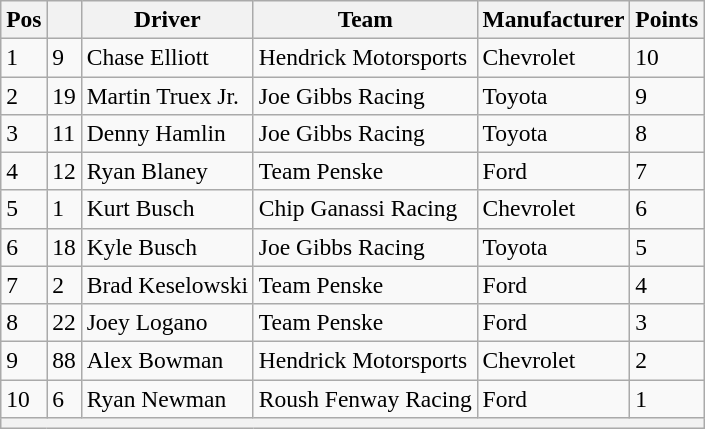<table class="wikitable" style="font-size:98%">
<tr>
<th>Pos</th>
<th></th>
<th>Driver</th>
<th>Team</th>
<th>Manufacturer</th>
<th>Points</th>
</tr>
<tr>
<td>1</td>
<td>9</td>
<td>Chase Elliott</td>
<td>Hendrick Motorsports</td>
<td>Chevrolet</td>
<td>10</td>
</tr>
<tr>
<td>2</td>
<td>19</td>
<td>Martin Truex Jr.</td>
<td>Joe Gibbs Racing</td>
<td>Toyota</td>
<td>9</td>
</tr>
<tr>
<td>3</td>
<td>11</td>
<td>Denny Hamlin</td>
<td>Joe Gibbs Racing</td>
<td>Toyota</td>
<td>8</td>
</tr>
<tr>
<td>4</td>
<td>12</td>
<td>Ryan Blaney</td>
<td>Team Penske</td>
<td>Ford</td>
<td>7</td>
</tr>
<tr>
<td>5</td>
<td>1</td>
<td>Kurt Busch</td>
<td>Chip Ganassi Racing</td>
<td>Chevrolet</td>
<td>6</td>
</tr>
<tr>
<td>6</td>
<td>18</td>
<td>Kyle Busch</td>
<td>Joe Gibbs Racing</td>
<td>Toyota</td>
<td>5</td>
</tr>
<tr>
<td>7</td>
<td>2</td>
<td>Brad Keselowski</td>
<td>Team Penske</td>
<td>Ford</td>
<td>4</td>
</tr>
<tr>
<td>8</td>
<td>22</td>
<td>Joey Logano</td>
<td>Team Penske</td>
<td>Ford</td>
<td>3</td>
</tr>
<tr>
<td>9</td>
<td>88</td>
<td>Alex Bowman</td>
<td>Hendrick Motorsports</td>
<td>Chevrolet</td>
<td>2</td>
</tr>
<tr>
<td>10</td>
<td>6</td>
<td>Ryan Newman</td>
<td>Roush Fenway Racing</td>
<td>Ford</td>
<td>1</td>
</tr>
<tr>
<th colspan="6"></th>
</tr>
</table>
